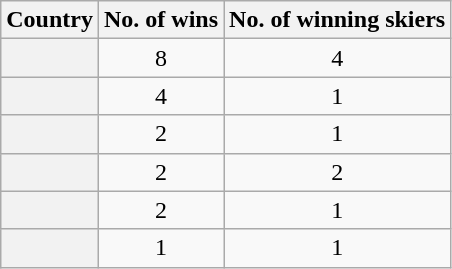<table class="sortable plainrowheaders wikitable">
<tr>
<th scope=col>Country</th>
<th scope=col>No. of wins</th>
<th scope=col>No. of winning skiers</th>
</tr>
<tr>
<th scope=row></th>
<td align=center>8</td>
<td align=center>4</td>
</tr>
<tr>
<th scope=row></th>
<td align=center>4</td>
<td align=center>1</td>
</tr>
<tr>
<th scope=row></th>
<td align=center>2</td>
<td align=center>1</td>
</tr>
<tr>
<th scope=row></th>
<td align=center>2</td>
<td align=center>2</td>
</tr>
<tr>
<th scope=row></th>
<td align=center>2</td>
<td align=center>1</td>
</tr>
<tr>
<th scope=row></th>
<td align=center>1</td>
<td align=center>1</td>
</tr>
</table>
